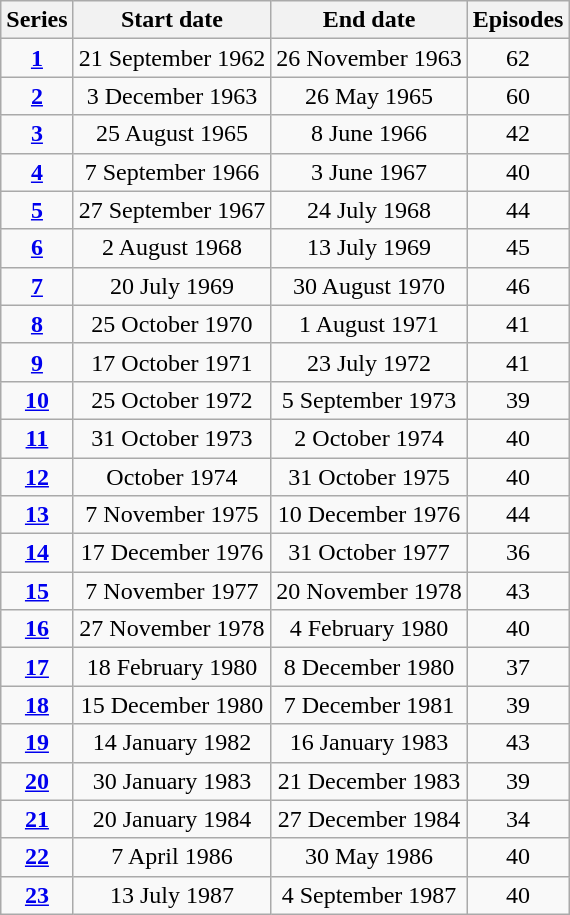<table class="wikitable" style="text-align:center;">
<tr>
<th>Series</th>
<th>Start date</th>
<th>End date</th>
<th>Episodes</th>
</tr>
<tr>
<td><strong><a href='#'>1</a></strong></td>
<td>21 September 1962</td>
<td>26 November 1963</td>
<td>62</td>
</tr>
<tr>
<td><strong><a href='#'>2</a></strong></td>
<td>3 December 1963</td>
<td>26 May 1965</td>
<td>60</td>
</tr>
<tr>
<td><strong><a href='#'>3</a></strong></td>
<td>25 August 1965</td>
<td>8 June 1966</td>
<td>42</td>
</tr>
<tr>
<td><strong><a href='#'>4</a></strong></td>
<td>7 September 1966</td>
<td>3 June 1967</td>
<td>40</td>
</tr>
<tr>
<td><strong><a href='#'>5</a></strong></td>
<td>27 September 1967</td>
<td>24 July 1968</td>
<td>44</td>
</tr>
<tr>
<td><strong><a href='#'>6</a></strong></td>
<td>2 August 1968</td>
<td>13 July 1969</td>
<td>45</td>
</tr>
<tr>
<td><strong><a href='#'>7</a></strong></td>
<td>20 July 1969</td>
<td>30 August 1970</td>
<td>46</td>
</tr>
<tr>
<td><strong><a href='#'>8</a></strong></td>
<td>25 October 1970</td>
<td>1 August 1971</td>
<td>41</td>
</tr>
<tr>
<td><strong><a href='#'>9</a></strong></td>
<td>17 October 1971</td>
<td>23 July 1972</td>
<td>41</td>
</tr>
<tr>
<td><strong><a href='#'>10</a></strong></td>
<td>25 October 1972</td>
<td>5 September 1973</td>
<td>39</td>
</tr>
<tr>
<td><strong><a href='#'>11</a></strong></td>
<td>31 October 1973</td>
<td>2 October 1974</td>
<td>40</td>
</tr>
<tr>
<td><strong><a href='#'>12</a></strong></td>
<td>October 1974</td>
<td>31 October 1975</td>
<td>40</td>
</tr>
<tr>
<td><strong><a href='#'>13</a></strong></td>
<td>7 November 1975</td>
<td>10 December 1976</td>
<td>44</td>
</tr>
<tr>
<td><strong><a href='#'>14</a></strong></td>
<td>17 December 1976</td>
<td>31 October 1977</td>
<td>36</td>
</tr>
<tr>
<td><strong><a href='#'>15</a></strong></td>
<td>7 November 1977</td>
<td>20 November 1978</td>
<td>43</td>
</tr>
<tr>
<td><strong><a href='#'>16</a></strong></td>
<td>27 November 1978</td>
<td>4 February 1980</td>
<td>40</td>
</tr>
<tr>
<td><strong><a href='#'>17</a></strong></td>
<td>18 February 1980</td>
<td>8 December 1980</td>
<td>37</td>
</tr>
<tr>
<td><strong><a href='#'>18</a></strong></td>
<td>15 December 1980</td>
<td>7 December 1981</td>
<td>39</td>
</tr>
<tr>
<td><strong><a href='#'>19</a></strong></td>
<td>14 January 1982</td>
<td>16 January 1983</td>
<td>43</td>
</tr>
<tr>
<td><strong><a href='#'>20</a></strong></td>
<td>30 January 1983</td>
<td>21 December 1983</td>
<td>39</td>
</tr>
<tr>
<td><strong><a href='#'>21</a></strong></td>
<td>20 January 1984</td>
<td>27 December 1984</td>
<td>34</td>
</tr>
<tr>
<td><strong><a href='#'>22</a></strong></td>
<td>7 April 1986</td>
<td>30 May 1986</td>
<td>40</td>
</tr>
<tr>
<td><strong><a href='#'>23</a></strong></td>
<td>13 July 1987</td>
<td>4 September 1987</td>
<td>40</td>
</tr>
</table>
